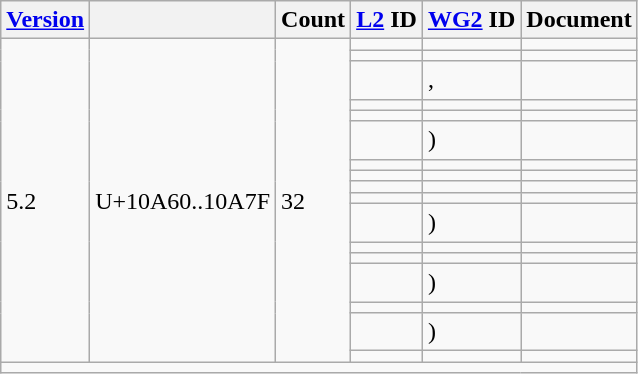<table class="wikitable sticky-header">
<tr>
<th><a href='#'>Version</a></th>
<th></th>
<th>Count</th>
<th><a href='#'>L2</a> ID</th>
<th><a href='#'>WG2</a> ID</th>
<th>Document</th>
</tr>
<tr>
<td rowspan="17">5.2</td>
<td rowspan="17">U+10A60..10A7F</td>
<td rowspan="17">32</td>
<td></td>
<td></td>
<td></td>
</tr>
<tr>
<td></td>
<td></td>
<td></td>
</tr>
<tr>
<td></td>
<td>, </td>
<td></td>
</tr>
<tr>
<td></td>
<td></td>
<td></td>
</tr>
<tr>
<td></td>
<td></td>
<td></td>
</tr>
<tr>
<td></td>
<td> )</td>
<td></td>
</tr>
<tr>
<td></td>
<td></td>
<td></td>
</tr>
<tr>
<td></td>
<td></td>
<td></td>
</tr>
<tr>
<td></td>
<td></td>
<td></td>
</tr>
<tr>
<td></td>
<td></td>
<td></td>
</tr>
<tr>
<td></td>
<td> )</td>
<td></td>
</tr>
<tr>
<td></td>
<td></td>
<td></td>
</tr>
<tr>
<td></td>
<td></td>
<td></td>
</tr>
<tr>
<td></td>
<td> )</td>
<td></td>
</tr>
<tr>
<td></td>
<td></td>
<td></td>
</tr>
<tr>
<td></td>
<td> )</td>
<td></td>
</tr>
<tr>
<td></td>
<td></td>
<td></td>
</tr>
<tr class="sortbottom">
<td colspan="6"></td>
</tr>
</table>
